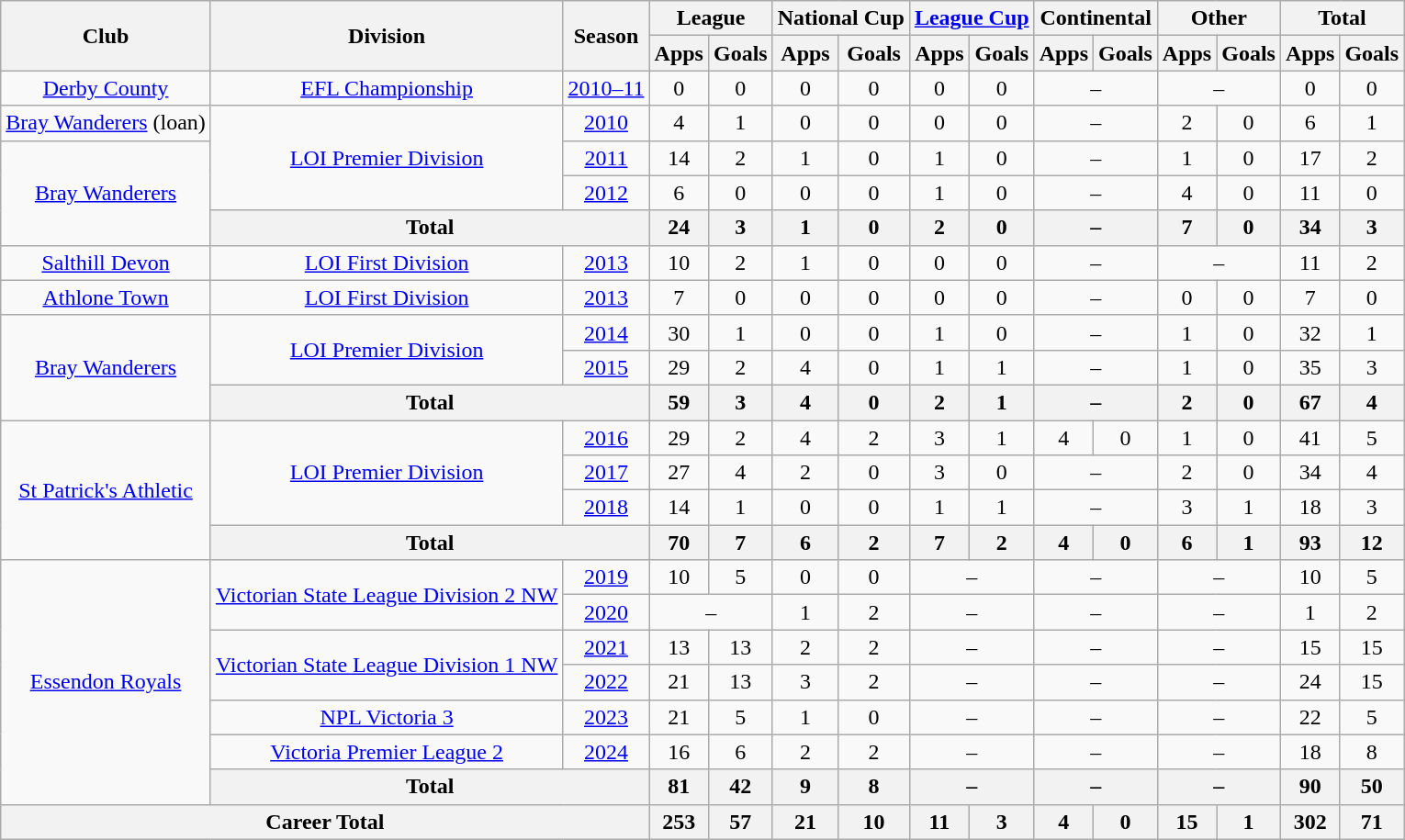<table class="wikitable" style="text-align:center">
<tr>
<th rowspan="2">Club</th>
<th rowspan="2">Division</th>
<th rowspan="2">Season</th>
<th colspan="2">League</th>
<th colspan="2">National Cup</th>
<th colspan="2"><a href='#'>League Cup</a> </th>
<th colspan="2">Continental</th>
<th colspan="2">Other</th>
<th colspan="2">Total</th>
</tr>
<tr>
<th>Apps</th>
<th>Goals</th>
<th>Apps</th>
<th>Goals</th>
<th>Apps</th>
<th>Goals</th>
<th>Apps</th>
<th>Goals</th>
<th>Apps</th>
<th>Goals</th>
<th>Apps</th>
<th>Goals</th>
</tr>
<tr>
<td><a href='#'>Derby County</a></td>
<td><a href='#'>EFL Championship</a></td>
<td><a href='#'>2010–11</a></td>
<td>0</td>
<td>0</td>
<td>0</td>
<td>0</td>
<td>0</td>
<td>0</td>
<td colspan="2">–</td>
<td colspan="2">–</td>
<td>0</td>
<td>0</td>
</tr>
<tr>
<td><a href='#'>Bray Wanderers</a> (loan)</td>
<td rowspan=3><a href='#'>LOI Premier Division</a></td>
<td><a href='#'>2010</a></td>
<td>4</td>
<td>1</td>
<td>0</td>
<td>0</td>
<td>0</td>
<td>0</td>
<td colspan="2">–</td>
<td>2</td>
<td>0</td>
<td>6</td>
<td>1</td>
</tr>
<tr>
<td rowspan=3><a href='#'>Bray Wanderers</a></td>
<td><a href='#'>2011</a></td>
<td>14</td>
<td>2</td>
<td>1</td>
<td>0</td>
<td>1</td>
<td>0</td>
<td colspan="2">–</td>
<td>1</td>
<td>0</td>
<td>17</td>
<td>2</td>
</tr>
<tr>
<td><a href='#'>2012</a></td>
<td>6</td>
<td>0</td>
<td>0</td>
<td>0</td>
<td>1</td>
<td>0</td>
<td colspan="2">–</td>
<td>4</td>
<td>0</td>
<td>11</td>
<td>0</td>
</tr>
<tr>
<th colspan="2">Total</th>
<th>24</th>
<th>3</th>
<th>1</th>
<th>0</th>
<th>2</th>
<th>0</th>
<th colspan="2">–</th>
<th>7</th>
<th>0</th>
<th>34</th>
<th>3</th>
</tr>
<tr>
<td><a href='#'>Salthill Devon</a></td>
<td><a href='#'>LOI First Division</a></td>
<td><a href='#'>2013</a></td>
<td>10</td>
<td>2</td>
<td>1</td>
<td>0</td>
<td>0</td>
<td>0</td>
<td colspan="2">–</td>
<td colspan="2">–</td>
<td>11</td>
<td>2</td>
</tr>
<tr>
<td><a href='#'>Athlone Town</a></td>
<td><a href='#'>LOI First Division</a></td>
<td><a href='#'>2013</a></td>
<td>7</td>
<td>0</td>
<td>0</td>
<td>0</td>
<td>0</td>
<td>0</td>
<td colspan="2">–</td>
<td>0</td>
<td>0</td>
<td>7</td>
<td>0</td>
</tr>
<tr>
<td rowspan=3><a href='#'>Bray Wanderers</a></td>
<td rowspan=2><a href='#'>LOI Premier Division</a></td>
<td><a href='#'>2014</a></td>
<td>30</td>
<td>1</td>
<td>0</td>
<td>0</td>
<td>1</td>
<td>0</td>
<td colspan="2">–</td>
<td>1</td>
<td>0</td>
<td>32</td>
<td>1</td>
</tr>
<tr>
<td><a href='#'>2015</a></td>
<td>29</td>
<td>2</td>
<td>4</td>
<td>0</td>
<td>1</td>
<td>1</td>
<td colspan="2">–</td>
<td>1</td>
<td>0</td>
<td>35</td>
<td>3</td>
</tr>
<tr>
<th colspan="2">Total</th>
<th>59</th>
<th>3</th>
<th>4</th>
<th>0</th>
<th>2</th>
<th>1</th>
<th colspan="2">–</th>
<th>2</th>
<th>0</th>
<th>67</th>
<th>4</th>
</tr>
<tr>
<td rowspan=4><a href='#'>St Patrick's Athletic</a></td>
<td rowspan=3><a href='#'>LOI Premier Division</a></td>
<td><a href='#'>2016</a></td>
<td>29</td>
<td>2</td>
<td>4</td>
<td>2</td>
<td>3</td>
<td>1</td>
<td>4</td>
<td>0</td>
<td>1</td>
<td>0</td>
<td>41</td>
<td>5</td>
</tr>
<tr>
<td><a href='#'>2017</a></td>
<td>27</td>
<td>4</td>
<td>2</td>
<td>0</td>
<td>3</td>
<td>0</td>
<td colspan="2">–</td>
<td>2</td>
<td>0</td>
<td>34</td>
<td>4</td>
</tr>
<tr>
<td><a href='#'>2018</a></td>
<td>14</td>
<td>1</td>
<td>0</td>
<td>0</td>
<td>1</td>
<td>1</td>
<td colspan="2">–</td>
<td>3</td>
<td>1</td>
<td>18</td>
<td>3</td>
</tr>
<tr>
<th colspan="2">Total</th>
<th>70</th>
<th>7</th>
<th>6</th>
<th>2</th>
<th>7</th>
<th>2</th>
<th>4</th>
<th>0</th>
<th>6</th>
<th>1</th>
<th>93</th>
<th>12</th>
</tr>
<tr>
<td rowspan=7><a href='#'>Essendon Royals</a></td>
<td rowspan=2><a href='#'>Victorian State League Division 2 NW</a></td>
<td><a href='#'>2019</a></td>
<td>10</td>
<td>5</td>
<td>0</td>
<td>0</td>
<td colspan="2">–</td>
<td colspan="2">–</td>
<td colspan="2">–</td>
<td>10</td>
<td>5</td>
</tr>
<tr>
<td><a href='#'>2020</a></td>
<td colspan="2">–</td>
<td>1</td>
<td>2</td>
<td colspan="2">–</td>
<td colspan="2">–</td>
<td colspan="2">–</td>
<td>1</td>
<td>2</td>
</tr>
<tr>
<td rowspan=2><a href='#'>Victorian State League Division 1 NW</a></td>
<td><a href='#'>2021</a></td>
<td>13</td>
<td>13</td>
<td>2</td>
<td>2</td>
<td colspan="2">–</td>
<td colspan="2">–</td>
<td colspan="2">–</td>
<td>15</td>
<td>15</td>
</tr>
<tr>
<td><a href='#'>2022</a></td>
<td>21</td>
<td>13</td>
<td>3</td>
<td>2</td>
<td colspan="2">–</td>
<td colspan="2">–</td>
<td colspan="2">–</td>
<td>24</td>
<td>15</td>
</tr>
<tr>
<td><a href='#'>NPL Victoria 3</a></td>
<td><a href='#'>2023</a></td>
<td>21</td>
<td>5</td>
<td>1</td>
<td>0</td>
<td colspan="2">–</td>
<td colspan="2">–</td>
<td colspan="2">–</td>
<td>22</td>
<td>5</td>
</tr>
<tr>
<td><a href='#'>Victoria Premier League 2</a></td>
<td><a href='#'>2024</a></td>
<td>16</td>
<td>6</td>
<td>2</td>
<td>2</td>
<td colspan="2">–</td>
<td colspan="2">–</td>
<td colspan="2">–</td>
<td>18</td>
<td>8</td>
</tr>
<tr>
<th colspan="2">Total</th>
<th>81</th>
<th>42</th>
<th>9</th>
<th>8</th>
<th colspan="2">–</th>
<th colspan="2">–</th>
<th colspan="2">–</th>
<th>90</th>
<th>50</th>
</tr>
<tr>
<th colspan="3">Career Total</th>
<th>253</th>
<th>57</th>
<th>21</th>
<th>10</th>
<th>11</th>
<th>3</th>
<th>4</th>
<th>0</th>
<th>15</th>
<th>1</th>
<th>302</th>
<th>71</th>
</tr>
</table>
